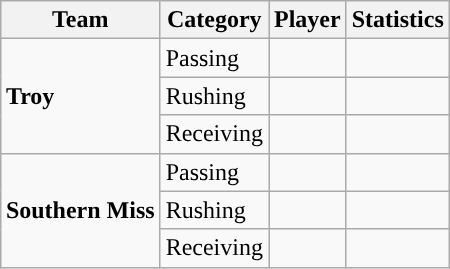<table class="wikitable" style="float: right;">
<tr>
<th>Team</th>
<th>Category</th>
<th>Player</th>
<th>Statistics</th>
</tr>
<tr>
<td rowspan=3><strong>Troy</strong></td>
<td>Passing</td>
<td></td>
<td></td>
</tr>
<tr>
<td>Rushing</td>
<td></td>
<td></td>
</tr>
<tr>
<td>Receiving</td>
<td></td>
<td></td>
</tr>
<tr>
<td rowspan=3><strong>Southern Miss</strong></td>
<td>Passing</td>
<td></td>
<td></td>
</tr>
<tr>
<td>Rushing</td>
<td></td>
<td></td>
</tr>
<tr>
<td>Receiving</td>
<td></td>
<td></td>
</tr>
</table>
